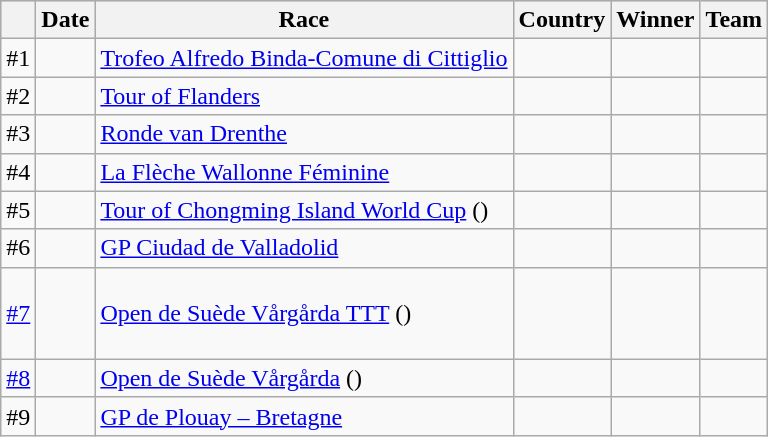<table class="wikitable sortable">
<tr style="background:#ccccff;">
<th></th>
<th>Date</th>
<th>Race</th>
<th>Country</th>
<th>Winner</th>
<th>Team</th>
</tr>
<tr>
<td>#1</td>
<td></td>
<td><a href='#'>Trofeo Alfredo Binda-Comune di Cittiglio</a></td>
<td></td>
<td></td>
<td></td>
</tr>
<tr>
<td>#2</td>
<td></td>
<td><a href='#'>Tour of Flanders</a></td>
<td></td>
<td></td>
<td></td>
</tr>
<tr>
<td>#3</td>
<td></td>
<td><a href='#'>Ronde van Drenthe</a></td>
<td></td>
<td></td>
<td></td>
</tr>
<tr>
<td>#4</td>
<td></td>
<td><a href='#'>La Flèche Wallonne Féminine</a></td>
<td></td>
<td></td>
<td></td>
</tr>
<tr>
<td>#5</td>
<td></td>
<td><a href='#'>Tour of Chongming Island World Cup</a> ()</td>
<td></td>
<td></td>
<td></td>
</tr>
<tr>
<td>#6</td>
<td></td>
<td><a href='#'>GP Ciudad de Valladolid</a></td>
<td></td>
<td></td>
<td></td>
</tr>
<tr>
<td><a href='#'>#7</a></td>
<td></td>
<td><a href='#'>Open de Suède Vårgårda TTT</a> ()</td>
<td></td>
<td><br><br><br></td>
<td></td>
</tr>
<tr>
<td><a href='#'>#8</a></td>
<td></td>
<td><a href='#'>Open de Suède Vårgårda</a> ()</td>
<td></td>
<td></td>
<td></td>
</tr>
<tr>
<td>#9</td>
<td></td>
<td><a href='#'>GP de Plouay – Bretagne</a></td>
<td></td>
<td></td>
<td></td>
</tr>
</table>
